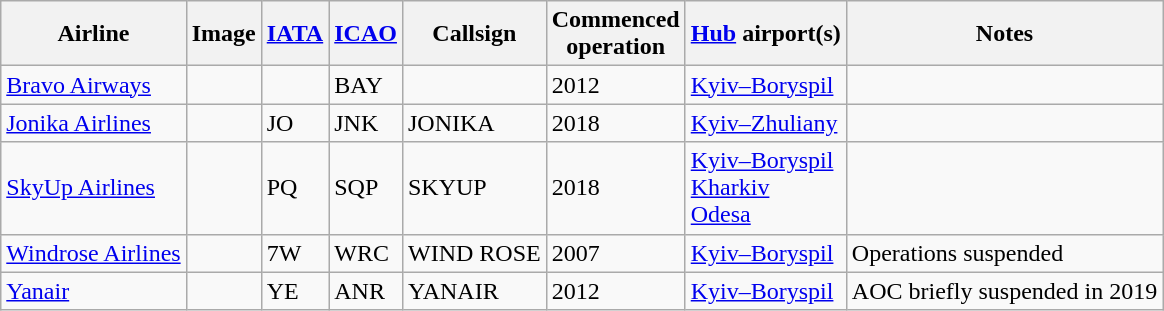<table class="wikitable sortable">
<tr valign="middle">
<th>Airline</th>
<th>Image</th>
<th><a href='#'>IATA</a></th>
<th><a href='#'>ICAO</a></th>
<th>Callsign</th>
<th>Commenced<br>operation</th>
<th><a href='#'>Hub</a> airport(s)</th>
<th>Notes</th>
</tr>
<tr>
<td><a href='#'>Bravo Airways</a></td>
<td></td>
<td></td>
<td>BAY</td>
<td></td>
<td>2012</td>
<td><a href='#'>Kyiv–Boryspil</a></td>
<td></td>
</tr>
<tr>
<td><a href='#'>Jonika Airlines</a></td>
<td></td>
<td>JO</td>
<td>JNK</td>
<td>JONIKA</td>
<td>2018</td>
<td><a href='#'>Kyiv–Zhuliany</a></td>
<td></td>
</tr>
<tr>
<td><a href='#'>SkyUp Airlines</a></td>
<td></td>
<td>PQ</td>
<td>SQP</td>
<td>SKYUP</td>
<td>2018</td>
<td><a href='#'>Kyiv–Boryspil</a><br><a href='#'>Kharkiv</a><br><a href='#'>Odesa</a></td>
<td></td>
</tr>
<tr>
<td><a href='#'>Windrose Airlines</a></td>
<td></td>
<td>7W</td>
<td>WRC</td>
<td>WIND ROSE</td>
<td>2007</td>
<td><a href='#'>Kyiv–Boryspil</a></td>
<td>Operations suspended</td>
</tr>
<tr>
<td><a href='#'>Yanair</a></td>
<td></td>
<td>YE</td>
<td>ANR</td>
<td>YANAIR</td>
<td>2012</td>
<td><a href='#'>Kyiv–Boryspil</a></td>
<td>AOC briefly suspended in 2019</td>
</tr>
</table>
